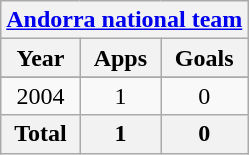<table class="wikitable" style="text-align:center">
<tr>
<th colspan=3><a href='#'>Andorra national team</a></th>
</tr>
<tr>
<th>Year</th>
<th>Apps</th>
<th>Goals</th>
</tr>
<tr>
</tr>
<tr>
<td>2004</td>
<td>1</td>
<td>0</td>
</tr>
<tr>
<th>Total</th>
<th>1</th>
<th>0</th>
</tr>
</table>
